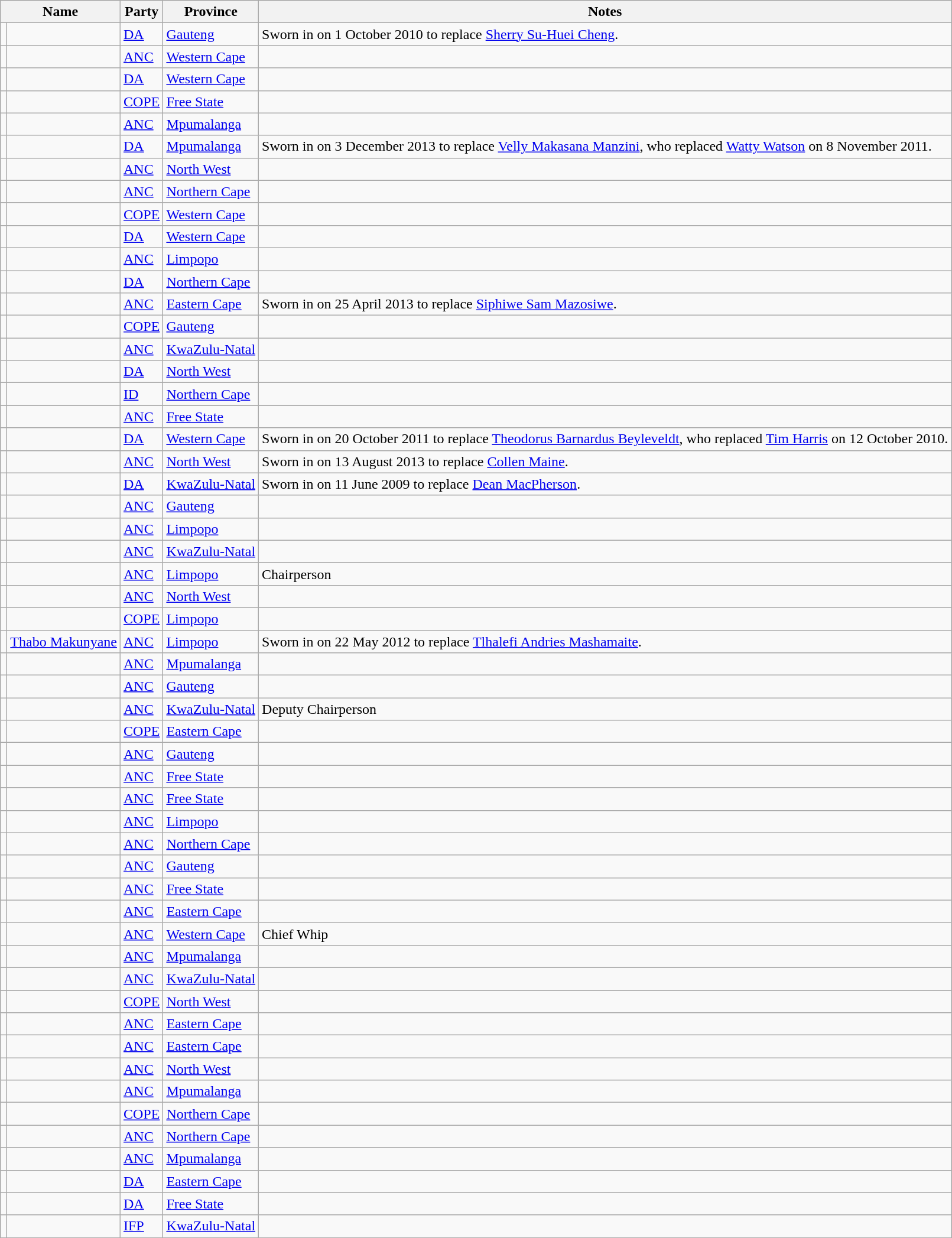<table class="wikitable sortable">
<tr>
<th colspan="2">Name</th>
<th>Party</th>
<th>Province</th>
<th class="unsortable">Notes</th>
</tr>
<tr>
<td></td>
<td></td>
<td><a href='#'>DA</a></td>
<td><a href='#'>Gauteng</a></td>
<td>Sworn in on 1 October 2010 to replace <a href='#'>Sherry Su-Huei Cheng</a>.</td>
</tr>
<tr>
<td></td>
<td></td>
<td><a href='#'>ANC</a></td>
<td><a href='#'>Western Cape</a></td>
<td></td>
</tr>
<tr>
<td></td>
<td></td>
<td><a href='#'>DA</a></td>
<td><a href='#'>Western Cape</a></td>
<td></td>
</tr>
<tr>
<td></td>
<td></td>
<td><a href='#'>COPE</a></td>
<td><a href='#'>Free State</a></td>
<td></td>
</tr>
<tr>
<td></td>
<td></td>
<td><a href='#'>ANC</a></td>
<td><a href='#'>Mpumalanga</a></td>
<td></td>
</tr>
<tr>
<td></td>
<td></td>
<td><a href='#'>DA</a></td>
<td><a href='#'>Mpumalanga</a></td>
<td>Sworn in on 3 December 2013 to replace <a href='#'>Velly Makasana Manzini</a>, who replaced <a href='#'>Watty Watson</a> on 8 November 2011.</td>
</tr>
<tr>
<td></td>
<td></td>
<td><a href='#'>ANC</a></td>
<td><a href='#'>North West</a></td>
<td></td>
</tr>
<tr>
<td></td>
<td></td>
<td><a href='#'>ANC</a></td>
<td><a href='#'>Northern Cape</a></td>
<td></td>
</tr>
<tr>
<td></td>
<td></td>
<td><a href='#'>COPE</a></td>
<td><a href='#'>Western Cape</a></td>
<td></td>
</tr>
<tr>
<td></td>
<td></td>
<td><a href='#'>DA</a></td>
<td><a href='#'>Western Cape</a></td>
<td></td>
</tr>
<tr>
<td></td>
<td></td>
<td><a href='#'>ANC</a></td>
<td><a href='#'>Limpopo</a></td>
<td></td>
</tr>
<tr>
<td></td>
<td></td>
<td><a href='#'>DA</a></td>
<td><a href='#'>Northern Cape</a></td>
<td></td>
</tr>
<tr>
<td></td>
<td></td>
<td><a href='#'>ANC</a></td>
<td><a href='#'>Eastern Cape</a></td>
<td>Sworn in on 25 April 2013 to replace <a href='#'>Siphiwe Sam Mazosiwe</a>.</td>
</tr>
<tr>
<td></td>
<td></td>
<td><a href='#'>COPE</a></td>
<td><a href='#'>Gauteng</a></td>
<td></td>
</tr>
<tr>
<td></td>
<td></td>
<td><a href='#'>ANC</a></td>
<td><a href='#'>KwaZulu-Natal</a></td>
<td></td>
</tr>
<tr>
<td></td>
<td></td>
<td><a href='#'>DA</a></td>
<td><a href='#'>North West</a></td>
<td></td>
</tr>
<tr>
<td></td>
<td></td>
<td><a href='#'>ID</a></td>
<td><a href='#'>Northern Cape</a></td>
<td></td>
</tr>
<tr>
<td></td>
<td></td>
<td><a href='#'>ANC</a></td>
<td><a href='#'>Free State</a></td>
<td></td>
</tr>
<tr>
<td></td>
<td></td>
<td><a href='#'>DA</a></td>
<td><a href='#'>Western Cape</a></td>
<td>Sworn in on 20 October 2011 to replace <a href='#'>Theodorus Barnardus Beyleveldt</a>, who replaced <a href='#'>Tim Harris</a> on 12 October 2010.</td>
</tr>
<tr>
<td></td>
<td></td>
<td><a href='#'>ANC</a></td>
<td><a href='#'>North West</a></td>
<td>Sworn in on 13 August 2013 to replace <a href='#'>Collen Maine</a>.</td>
</tr>
<tr>
<td></td>
<td></td>
<td><a href='#'>DA</a></td>
<td><a href='#'>KwaZulu-Natal</a></td>
<td>Sworn in on 11 June 2009 to replace <a href='#'>Dean MacPherson</a>.</td>
</tr>
<tr>
<td></td>
<td></td>
<td><a href='#'>ANC</a></td>
<td><a href='#'>Gauteng</a></td>
<td></td>
</tr>
<tr>
<td></td>
<td></td>
<td><a href='#'>ANC</a></td>
<td><a href='#'>Limpopo</a></td>
<td></td>
</tr>
<tr>
<td></td>
<td></td>
<td><a href='#'>ANC</a></td>
<td><a href='#'>KwaZulu-Natal</a></td>
<td></td>
</tr>
<tr>
<td></td>
<td></td>
<td><a href='#'>ANC</a></td>
<td><a href='#'>Limpopo</a></td>
<td>Chairperson</td>
</tr>
<tr>
<td></td>
<td></td>
<td><a href='#'>ANC</a></td>
<td><a href='#'>North West</a></td>
<td></td>
</tr>
<tr>
<td></td>
<td></td>
<td><a href='#'>COPE</a></td>
<td><a href='#'>Limpopo</a></td>
<td></td>
</tr>
<tr>
<td></td>
<td><a href='#'>Thabo Makunyane</a></td>
<td><a href='#'>ANC</a></td>
<td><a href='#'>Limpopo</a></td>
<td>Sworn in on 22 May 2012 to replace <a href='#'>Tlhalefi Andries Mashamaite</a>.</td>
</tr>
<tr>
<td></td>
<td></td>
<td><a href='#'>ANC</a></td>
<td><a href='#'>Mpumalanga</a></td>
<td></td>
</tr>
<tr>
<td></td>
<td></td>
<td><a href='#'>ANC</a></td>
<td><a href='#'>Gauteng</a></td>
</tr>
<tr>
<td></td>
<td></td>
<td><a href='#'>ANC</a></td>
<td><a href='#'>KwaZulu-Natal</a></td>
<td>Deputy Chairperson</td>
</tr>
<tr>
<td></td>
<td></td>
<td><a href='#'>COPE</a></td>
<td><a href='#'>Eastern Cape</a></td>
<td></td>
</tr>
<tr>
<td></td>
<td></td>
<td><a href='#'>ANC</a></td>
<td><a href='#'>Gauteng</a></td>
<td></td>
</tr>
<tr>
<td></td>
<td></td>
<td><a href='#'>ANC</a></td>
<td><a href='#'>Free State</a></td>
<td></td>
</tr>
<tr>
<td></td>
<td></td>
<td><a href='#'>ANC</a></td>
<td><a href='#'>Free State</a></td>
<td></td>
</tr>
<tr>
<td></td>
<td></td>
<td><a href='#'>ANC</a></td>
<td><a href='#'>Limpopo</a></td>
<td></td>
</tr>
<tr>
<td></td>
<td></td>
<td><a href='#'>ANC</a></td>
<td><a href='#'>Northern Cape</a></td>
<td></td>
</tr>
<tr>
<td></td>
<td></td>
<td><a href='#'>ANC</a></td>
<td><a href='#'>Gauteng</a></td>
<td></td>
</tr>
<tr>
<td></td>
<td></td>
<td><a href='#'>ANC</a></td>
<td><a href='#'>Free State</a></td>
<td></td>
</tr>
<tr>
<td></td>
<td></td>
<td><a href='#'>ANC</a></td>
<td><a href='#'>Eastern Cape</a></td>
<td></td>
</tr>
<tr>
<td></td>
<td></td>
<td><a href='#'>ANC</a></td>
<td><a href='#'>Western Cape</a></td>
<td>Chief Whip</td>
</tr>
<tr>
<td></td>
<td></td>
<td><a href='#'>ANC</a></td>
<td><a href='#'>Mpumalanga</a></td>
<td></td>
</tr>
<tr>
<td></td>
<td></td>
<td><a href='#'>ANC</a></td>
<td><a href='#'>KwaZulu-Natal</a></td>
<td></td>
</tr>
<tr>
<td></td>
<td></td>
<td><a href='#'>COPE</a></td>
<td><a href='#'>North West</a></td>
<td></td>
</tr>
<tr>
<td></td>
<td></td>
<td><a href='#'>ANC</a></td>
<td><a href='#'>Eastern Cape</a></td>
<td></td>
</tr>
<tr>
<td></td>
<td></td>
<td><a href='#'>ANC</a></td>
<td><a href='#'>Eastern Cape</a></td>
<td></td>
</tr>
<tr>
<td></td>
<td></td>
<td><a href='#'>ANC</a></td>
<td><a href='#'>North West</a></td>
<td></td>
</tr>
<tr>
<td></td>
<td></td>
<td><a href='#'>ANC</a></td>
<td><a href='#'>Mpumalanga</a></td>
<td></td>
</tr>
<tr>
<td></td>
<td></td>
<td><a href='#'>COPE</a></td>
<td><a href='#'>Northern Cape</a></td>
<td></td>
</tr>
<tr>
<td></td>
<td></td>
<td><a href='#'>ANC</a></td>
<td><a href='#'>Northern Cape</a></td>
<td></td>
</tr>
<tr>
<td></td>
<td></td>
<td><a href='#'>ANC</a></td>
<td><a href='#'>Mpumalanga</a></td>
<td></td>
</tr>
<tr>
<td></td>
<td></td>
<td><a href='#'>DA</a></td>
<td><a href='#'>Eastern Cape</a></td>
<td></td>
</tr>
<tr>
<td></td>
<td></td>
<td><a href='#'>DA</a></td>
<td><a href='#'>Free State</a></td>
<td></td>
</tr>
<tr>
<td></td>
<td></td>
<td><a href='#'>IFP</a></td>
<td><a href='#'>KwaZulu-Natal</a></td>
<td></td>
</tr>
</table>
